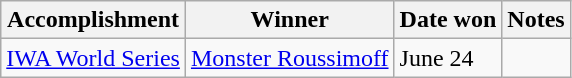<table class="wikitable">
<tr>
<th>Accomplishment</th>
<th>Winner</th>
<th>Date won</th>
<th>Notes</th>
</tr>
<tr>
<td><a href='#'>IWA World Series</a></td>
<td><a href='#'> Monster Roussimoff</a></td>
<td>June 24</td>
<td></td>
</tr>
</table>
